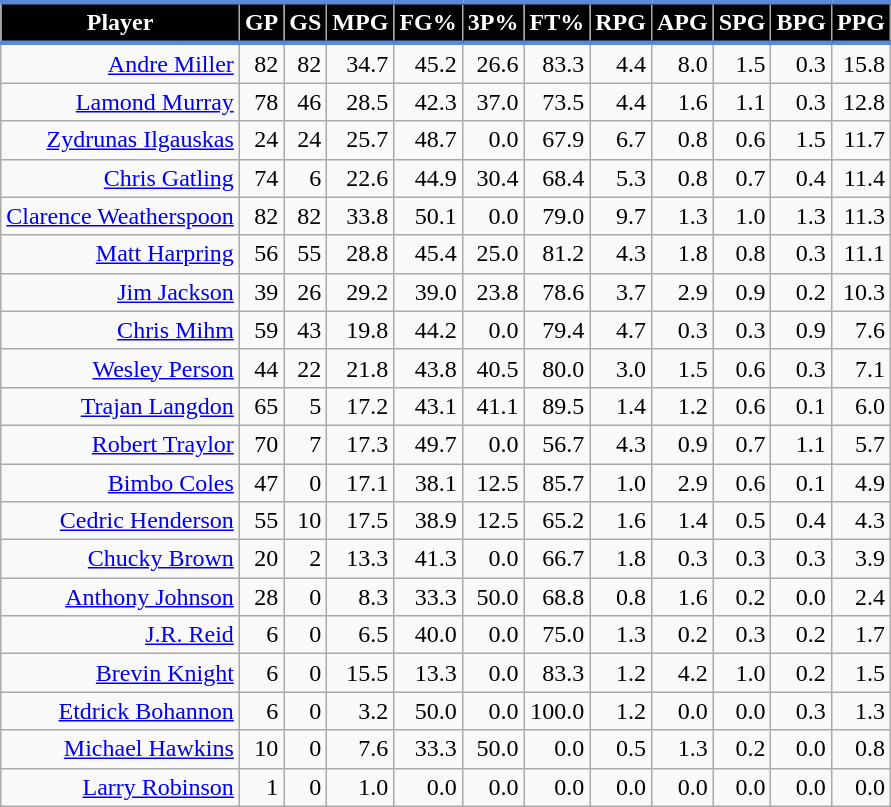<table class="wikitable sortable" style="text-align:right;">
<tr>
<th style="background:#010101; color:#FFFFFF; border-top:#5C88DA 3px solid; border-bottom:#5C88DA 3px solid;">Player</th>
<th style="background:#010101; color:#FFFFFF; border-top:#5C88DA 3px solid; border-bottom:#5C88DA 3px solid;">GP</th>
<th style="background:#010101; color:#FFFFFF; border-top:#5C88DA 3px solid; border-bottom:#5C88DA 3px solid;">GS</th>
<th style="background:#010101; color:#FFFFFF; border-top:#5C88DA 3px solid; border-bottom:#5C88DA 3px solid;">MPG</th>
<th style="background:#010101; color:#FFFFFF; border-top:#5C88DA 3px solid; border-bottom:#5C88DA 3px solid;">FG%</th>
<th style="background:#010101; color:#FFFFFF; border-top:#5C88DA 3px solid; border-bottom:#5C88DA 3px solid;">3P%</th>
<th style="background:#010101; color:#FFFFFF; border-top:#5C88DA 3px solid; border-bottom:#5C88DA 3px solid;">FT%</th>
<th style="background:#010101; color:#FFFFFF; border-top:#5C88DA 3px solid; border-bottom:#5C88DA 3px solid;">RPG</th>
<th style="background:#010101; color:#FFFFFF; border-top:#5C88DA 3px solid; border-bottom:#5C88DA 3px solid;">APG</th>
<th style="background:#010101; color:#FFFFFF; border-top:#5C88DA 3px solid; border-bottom:#5C88DA 3px solid;">SPG</th>
<th style="background:#010101; color:#FFFFFF; border-top:#5C88DA 3px solid; border-bottom:#5C88DA 3px solid;">BPG</th>
<th style="background:#010101; color:#FFFFFF; border-top:#5C88DA 3px solid; border-bottom:#5C88DA 3px solid;">PPG</th>
</tr>
<tr>
<td><a href='#'>Andre Miller</a></td>
<td>82</td>
<td>82</td>
<td>34.7</td>
<td>45.2</td>
<td>26.6</td>
<td>83.3</td>
<td>4.4</td>
<td>8.0</td>
<td>1.5</td>
<td>0.3</td>
<td>15.8</td>
</tr>
<tr>
<td><a href='#'>Lamond Murray</a></td>
<td>78</td>
<td>46</td>
<td>28.5</td>
<td>42.3</td>
<td>37.0</td>
<td>73.5</td>
<td>4.4</td>
<td>1.6</td>
<td>1.1</td>
<td>0.3</td>
<td>12.8</td>
</tr>
<tr>
<td><a href='#'>Zydrunas Ilgauskas</a></td>
<td>24</td>
<td>24</td>
<td>25.7</td>
<td>48.7</td>
<td>0.0</td>
<td>67.9</td>
<td>6.7</td>
<td>0.8</td>
<td>0.6</td>
<td>1.5</td>
<td>11.7</td>
</tr>
<tr>
<td><a href='#'>Chris Gatling</a></td>
<td>74</td>
<td>6</td>
<td>22.6</td>
<td>44.9</td>
<td>30.4</td>
<td>68.4</td>
<td>5.3</td>
<td>0.8</td>
<td>0.7</td>
<td>0.4</td>
<td>11.4</td>
</tr>
<tr>
<td><a href='#'>Clarence Weatherspoon</a></td>
<td>82</td>
<td>82</td>
<td>33.8</td>
<td>50.1</td>
<td>0.0</td>
<td>79.0</td>
<td>9.7</td>
<td>1.3</td>
<td>1.0</td>
<td>1.3</td>
<td>11.3</td>
</tr>
<tr>
<td><a href='#'>Matt Harpring</a></td>
<td>56</td>
<td>55</td>
<td>28.8</td>
<td>45.4</td>
<td>25.0</td>
<td>81.2</td>
<td>4.3</td>
<td>1.8</td>
<td>0.8</td>
<td>0.3</td>
<td>11.1</td>
</tr>
<tr>
<td><a href='#'>Jim Jackson</a></td>
<td>39</td>
<td>26</td>
<td>29.2</td>
<td>39.0</td>
<td>23.8</td>
<td>78.6</td>
<td>3.7</td>
<td>2.9</td>
<td>0.9</td>
<td>0.2</td>
<td>10.3</td>
</tr>
<tr>
<td><a href='#'>Chris Mihm</a></td>
<td>59</td>
<td>43</td>
<td>19.8</td>
<td>44.2</td>
<td>0.0</td>
<td>79.4</td>
<td>4.7</td>
<td>0.3</td>
<td>0.3</td>
<td>0.9</td>
<td>7.6</td>
</tr>
<tr>
<td><a href='#'>Wesley Person</a></td>
<td>44</td>
<td>22</td>
<td>21.8</td>
<td>43.8</td>
<td>40.5</td>
<td>80.0</td>
<td>3.0</td>
<td>1.5</td>
<td>0.6</td>
<td>0.3</td>
<td>7.1</td>
</tr>
<tr>
<td><a href='#'>Trajan Langdon</a></td>
<td>65</td>
<td>5</td>
<td>17.2</td>
<td>43.1</td>
<td>41.1</td>
<td>89.5</td>
<td>1.4</td>
<td>1.2</td>
<td>0.6</td>
<td>0.1</td>
<td>6.0</td>
</tr>
<tr>
<td><a href='#'>Robert Traylor</a></td>
<td>70</td>
<td>7</td>
<td>17.3</td>
<td>49.7</td>
<td>0.0</td>
<td>56.7</td>
<td>4.3</td>
<td>0.9</td>
<td>0.7</td>
<td>1.1</td>
<td>5.7</td>
</tr>
<tr>
<td><a href='#'>Bimbo Coles</a></td>
<td>47</td>
<td>0</td>
<td>17.1</td>
<td>38.1</td>
<td>12.5</td>
<td>85.7</td>
<td>1.0</td>
<td>2.9</td>
<td>0.6</td>
<td>0.1</td>
<td>4.9</td>
</tr>
<tr>
<td><a href='#'>Cedric Henderson</a></td>
<td>55</td>
<td>10</td>
<td>17.5</td>
<td>38.9</td>
<td>12.5</td>
<td>65.2</td>
<td>1.6</td>
<td>1.4</td>
<td>0.5</td>
<td>0.4</td>
<td>4.3</td>
</tr>
<tr>
<td><a href='#'>Chucky Brown</a></td>
<td>20</td>
<td>2</td>
<td>13.3</td>
<td>41.3</td>
<td>0.0</td>
<td>66.7</td>
<td>1.8</td>
<td>0.3</td>
<td>0.3</td>
<td>0.3</td>
<td>3.9</td>
</tr>
<tr>
<td><a href='#'>Anthony Johnson</a></td>
<td>28</td>
<td>0</td>
<td>8.3</td>
<td>33.3</td>
<td>50.0</td>
<td>68.8</td>
<td>0.8</td>
<td>1.6</td>
<td>0.2</td>
<td>0.0</td>
<td>2.4</td>
</tr>
<tr>
<td><a href='#'>J.R. Reid</a></td>
<td>6</td>
<td>0</td>
<td>6.5</td>
<td>40.0</td>
<td>0.0</td>
<td>75.0</td>
<td>1.3</td>
<td>0.2</td>
<td>0.3</td>
<td>0.2</td>
<td>1.7</td>
</tr>
<tr>
<td><a href='#'>Brevin Knight</a></td>
<td>6</td>
<td>0</td>
<td>15.5</td>
<td>13.3</td>
<td>0.0</td>
<td>83.3</td>
<td>1.2</td>
<td>4.2</td>
<td>1.0</td>
<td>0.2</td>
<td>1.5</td>
</tr>
<tr>
<td><a href='#'>Etdrick Bohannon</a></td>
<td>6</td>
<td>0</td>
<td>3.2</td>
<td>50.0</td>
<td>0.0</td>
<td>100.0</td>
<td>1.2</td>
<td>0.0</td>
<td>0.0</td>
<td>0.3</td>
<td>1.3</td>
</tr>
<tr>
<td><a href='#'>Michael Hawkins</a></td>
<td>10</td>
<td>0</td>
<td>7.6</td>
<td>33.3</td>
<td>50.0</td>
<td>0.0</td>
<td>0.5</td>
<td>1.3</td>
<td>0.2</td>
<td>0.0</td>
<td>0.8</td>
</tr>
<tr>
<td><a href='#'>Larry Robinson</a></td>
<td>1</td>
<td>0</td>
<td>1.0</td>
<td>0.0</td>
<td>0.0</td>
<td>0.0</td>
<td>0.0</td>
<td>0.0</td>
<td>0.0</td>
<td>0.0</td>
<td>0.0</td>
</tr>
</table>
